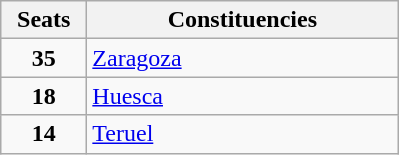<table class="wikitable" style="text-align:left;">
<tr>
<th width="50">Seats</th>
<th width="200">Constituencies</th>
</tr>
<tr>
<td align="center"><strong>35</strong></td>
<td><a href='#'>Zaragoza</a></td>
</tr>
<tr>
<td align="center"><strong>18</strong></td>
<td><a href='#'>Huesca</a></td>
</tr>
<tr>
<td align="center"><strong>14</strong></td>
<td><a href='#'>Teruel</a></td>
</tr>
</table>
